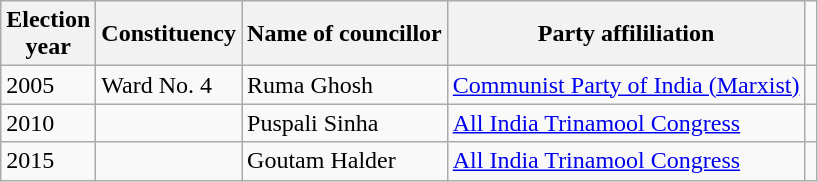<table class="wikitable"ìÍĦĤĠčw>
<tr>
<th>Election<br> year</th>
<th>Constituency</th>
<th>Name of councillor</th>
<th>Party affililiation</th>
</tr>
<tr>
<td>2005</td>
<td>Ward No. 4</td>
<td>Ruma Ghosh</td>
<td><a href='#'>Communist Party of India (Marxist)</a></td>
<td></td>
</tr>
<tr>
<td>2010</td>
<td></td>
<td>Puspali Sinha</td>
<td><a href='#'>All India Trinamool Congress</a></td>
<td></td>
</tr>
<tr>
<td>2015</td>
<td></td>
<td>Goutam Halder</td>
<td><a href='#'>All India Trinamool Congress</a></td>
<td></td>
</tr>
</table>
